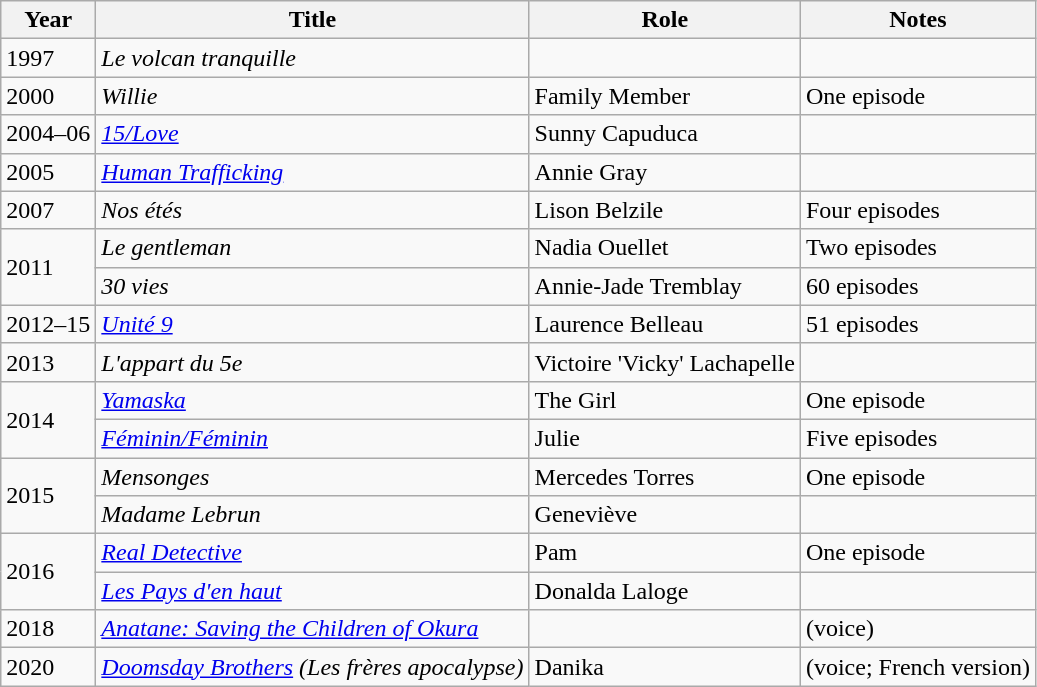<table class="wikitable">
<tr>
<th>Year</th>
<th>Title</th>
<th>Role</th>
<th>Notes</th>
</tr>
<tr>
<td>1997</td>
<td><em>Le volcan tranquille</em></td>
<td></td>
<td></td>
</tr>
<tr>
<td>2000</td>
<td><em>Willie</em></td>
<td>Family Member</td>
<td>One episode</td>
</tr>
<tr>
<td>2004–06</td>
<td><em><a href='#'>15/Love</a></em></td>
<td>Sunny Capuduca</td>
<td></td>
</tr>
<tr>
<td>2005</td>
<td><em><a href='#'>Human Trafficking</a></em></td>
<td>Annie Gray</td>
<td></td>
</tr>
<tr>
<td>2007</td>
<td><em>Nos étés</em></td>
<td>Lison Belzile</td>
<td>Four episodes</td>
</tr>
<tr>
<td rowspan=2>2011</td>
<td><em>Le gentleman</em></td>
<td>Nadia Ouellet</td>
<td>Two episodes</td>
</tr>
<tr>
<td><em>30 vies</em></td>
<td>Annie-Jade Tremblay</td>
<td>60 episodes</td>
</tr>
<tr>
<td>2012–15</td>
<td><em><a href='#'>Unité 9</a></em></td>
<td>Laurence Belleau</td>
<td>51 episodes</td>
</tr>
<tr>
<td>2013</td>
<td><em>L'appart du 5e</em></td>
<td>Victoire 'Vicky' Lachapelle</td>
<td></td>
</tr>
<tr>
<td rowspan=2>2014</td>
<td><em><a href='#'>Yamaska</a></em></td>
<td>The Girl</td>
<td>One episode</td>
</tr>
<tr>
<td><em><a href='#'>Féminin/Féminin</a></em></td>
<td>Julie</td>
<td>Five episodes</td>
</tr>
<tr>
<td rowspan=2>2015</td>
<td><em>Mensonges</em></td>
<td>Mercedes Torres</td>
<td>One episode</td>
</tr>
<tr>
<td><em>Madame Lebrun</em></td>
<td>Geneviève</td>
<td></td>
</tr>
<tr>
<td rowspan=2>2016</td>
<td><em><a href='#'>Real Detective</a></em></td>
<td>Pam</td>
<td>One episode</td>
</tr>
<tr>
<td><em><a href='#'>Les Pays d'en haut</a></em></td>
<td>Donalda Laloge</td>
<td></td>
</tr>
<tr>
<td>2018</td>
<td><em><a href='#'>Anatane: Saving the Children of Okura</a></em></td>
<td></td>
<td>(voice)</td>
</tr>
<tr>
<td>2020</td>
<td><em><a href='#'>Doomsday Brothers</a> (Les frères apocalypse)</em></td>
<td>Danika</td>
<td>(voice; French version)</td>
</tr>
</table>
